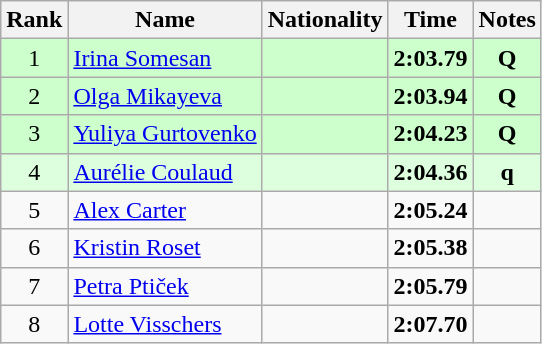<table class="wikitable sortable" style="text-align:center">
<tr>
<th>Rank</th>
<th>Name</th>
<th>Nationality</th>
<th>Time</th>
<th>Notes</th>
</tr>
<tr bgcolor=ccffcc>
<td>1</td>
<td align=left><a href='#'>Irina Somesan</a></td>
<td align=left></td>
<td><strong>2:03.79</strong></td>
<td><strong>Q</strong></td>
</tr>
<tr bgcolor=ccffcc>
<td>2</td>
<td align=left><a href='#'>Olga Mikayeva</a></td>
<td align=left></td>
<td><strong>2:03.94</strong></td>
<td><strong>Q</strong></td>
</tr>
<tr bgcolor=ccffcc>
<td>3</td>
<td align=left><a href='#'>Yuliya Gurtovenko</a></td>
<td align=left></td>
<td><strong>2:04.23</strong></td>
<td><strong>Q</strong></td>
</tr>
<tr bgcolor=ddffdd>
<td>4</td>
<td align=left><a href='#'>Aurélie Coulaud</a></td>
<td align=left></td>
<td><strong>2:04.36</strong></td>
<td><strong>q</strong></td>
</tr>
<tr>
<td>5</td>
<td align=left><a href='#'>Alex Carter</a></td>
<td align=left></td>
<td><strong>2:05.24</strong></td>
<td></td>
</tr>
<tr>
<td>6</td>
<td align=left><a href='#'>Kristin Roset</a></td>
<td align=left></td>
<td><strong>2:05.38</strong></td>
<td></td>
</tr>
<tr>
<td>7</td>
<td align=left><a href='#'>Petra Ptiček</a></td>
<td align=left></td>
<td><strong>2:05.79</strong></td>
<td></td>
</tr>
<tr>
<td>8</td>
<td align=left><a href='#'>Lotte Visschers</a></td>
<td align=left></td>
<td><strong>2:07.70</strong></td>
<td></td>
</tr>
</table>
